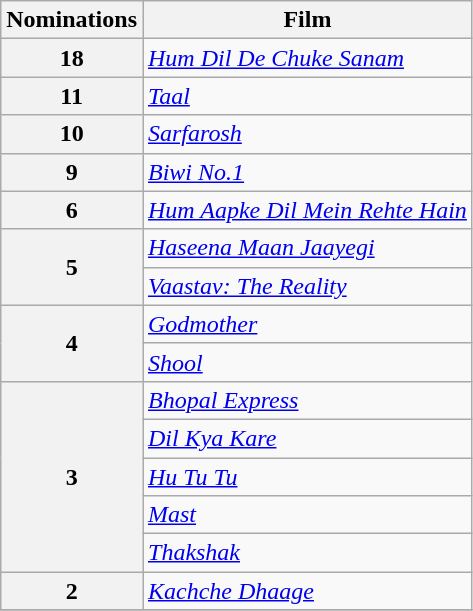<table class="wikitable" style="display:inline-table;">
<tr>
<th>Nominations</th>
<th>Film</th>
</tr>
<tr>
<th>18</th>
<td><em><a href='#'>Hum Dil De Chuke Sanam</a></em></td>
</tr>
<tr>
<th>11</th>
<td><em><a href='#'>Taal</a></em></td>
</tr>
<tr>
<th>10</th>
<td><em><a href='#'>Sarfarosh</a></em></td>
</tr>
<tr>
<th>9</th>
<td><em><a href='#'>Biwi No.1</a></em></td>
</tr>
<tr>
<th>6</th>
<td><em><a href='#'>Hum Aapke Dil Mein Rehte Hain</a></em></td>
</tr>
<tr>
<th rowspan="2">5</th>
<td><em><a href='#'>Haseena Maan Jaayegi</a></em></td>
</tr>
<tr>
<td><em><a href='#'>Vaastav: The Reality</a></em></td>
</tr>
<tr>
<th rowspan="2">4</th>
<td><em><a href='#'>Godmother</a></em></td>
</tr>
<tr>
<td><em><a href='#'>Shool</a></em></td>
</tr>
<tr>
<th rowspan="5">3</th>
<td><em><a href='#'>Bhopal Express</a></em></td>
</tr>
<tr>
<td><em><a href='#'>Dil Kya Kare</a></em></td>
</tr>
<tr>
<td><em><a href='#'>Hu Tu Tu</a></em></td>
</tr>
<tr>
<td><em><a href='#'>Mast</a></em></td>
</tr>
<tr>
<td><em><a href='#'>Thakshak</a></em></td>
</tr>
<tr>
<th>2</th>
<td><em><a href='#'>Kachche Dhaage</a></em></td>
</tr>
<tr>
</tr>
</table>
